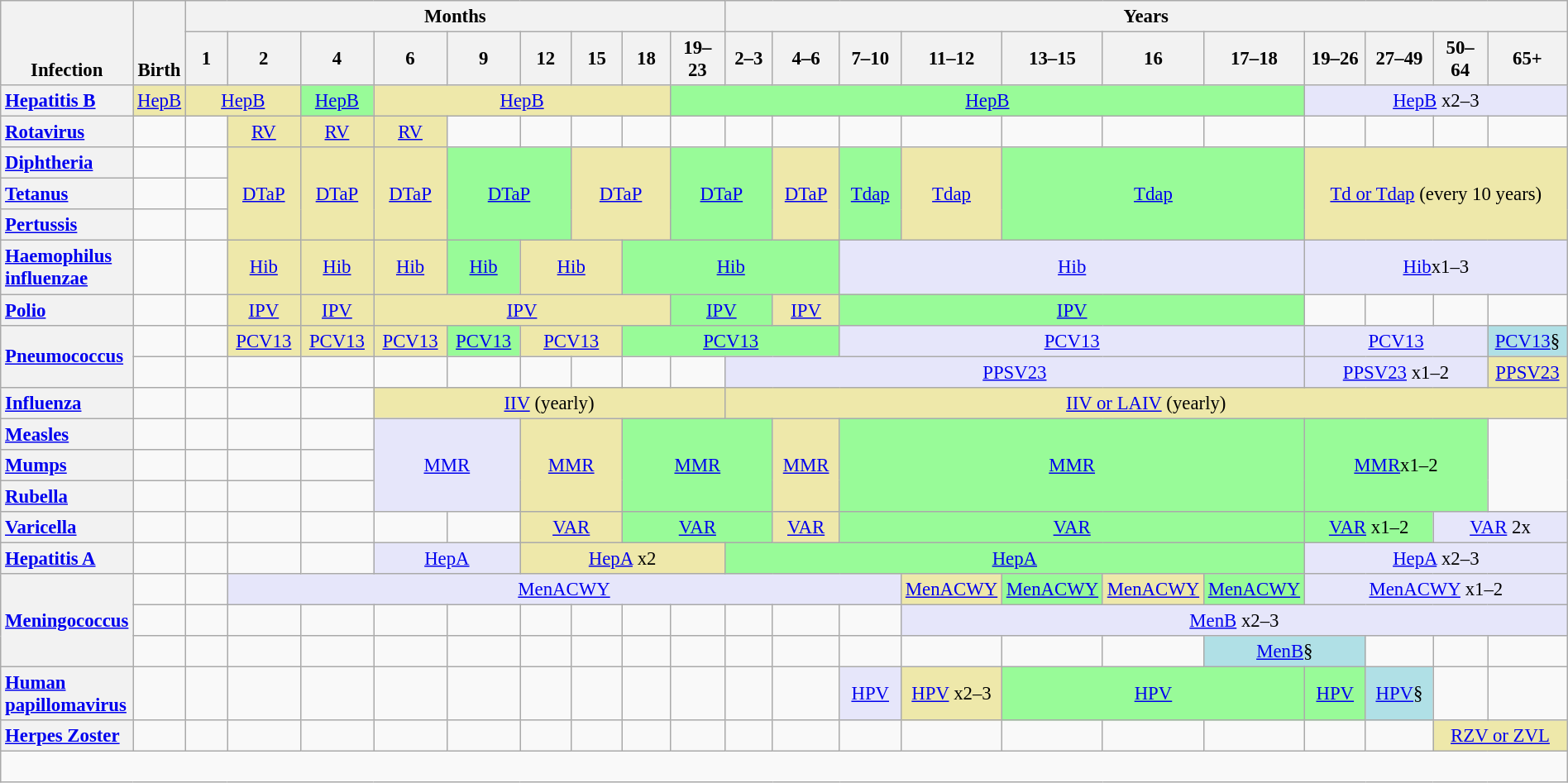<table class="wikitable" id="United States" style="margin: auto; font-size: 95%; text-align: center">
<tr>
<th rowspan="2" valign="bottom" scope="col">Infection</th>
<th rowspan="2" valign="bottom" scope="col">Birth</th>
<th colspan="9" scope="col">Months</th>
<th colspan="11" scope="col">Years</th>
</tr>
<tr>
<th style="width: 4.5em;" scope="col">1</th>
<th style="width: 4.5em;" scope="col">2</th>
<th style="width: 4.5em;" scope="col">4</th>
<th style="width: 4.5em;" scope="col">6</th>
<th style="width: 4.5em;" scope="col">9</th>
<th style="width: 4.5em;" scope="col">12</th>
<th style="width: 4.5em;" scope="col">15</th>
<th style="width: 4.5em;" scope="col">18</th>
<th style="width: 4.5em;" scope="col">19–23</th>
<th style="width: 4.5em;" scope="col">2–3</th>
<th style="width: 4.5em;" scope="col">4–6</th>
<th style="width: 4.5em;" scope="col">7–10</th>
<th style="width: 4.5em;" scope="col">11–12</th>
<th style="width: 4.5em;" scope="col">13–15</th>
<th style="width: 4.5em;" scope="col">16</th>
<th style="width: 4.5em;" scope="col">17–18</th>
<th style="width: 4.5em;" scope="col">19–26</th>
<th style="width: 4.5em;" scope="col">27–49</th>
<th style="width: 4.5em;" scope="col">50–64</th>
<th style="width: 4.5em;" scope="col">65+</th>
</tr>
<tr>
<th style="text-align: left;" scope="row"><a href='#'>Hepatitis B</a></th>
<td style="background-color: PaleGoldenrod;"><a href='#'>HepB</a></td>
<td colspan="2" style="background-color: PaleGoldenrod;"><a href='#'>HepB</a></td>
<td style="background-color: PaleGreen;"><a href='#'>HepB</a></td>
<td colspan="5" style="background-color: PaleGoldenrod;"><a href='#'>HepB</a></td>
<td colspan="8" style="background-color: PaleGreen;"><a href='#'>HepB</a></td>
<td colspan="4" style="background-color: Lavender;"><a href='#'>HepB</a> x2–3</td>
</tr>
<tr>
<th style="text-align: left;" scope="row"><a href='#'>Rotavirus</a></th>
<td></td>
<td></td>
<td style="background-color: PaleGoldenrod;"><a href='#'>RV</a></td>
<td style="background-color: PaleGoldenrod;"><a href='#'>RV</a></td>
<td style="background-color: PaleGoldenrod;"><a href='#'>RV</a></td>
<td></td>
<td></td>
<td></td>
<td></td>
<td></td>
<td></td>
<td></td>
<td></td>
<td></td>
<td></td>
<td></td>
<td></td>
<td></td>
<td></td>
<td></td>
<td></td>
</tr>
<tr>
<th style="text-align: left;" scope="row"><a href='#'>Diphtheria</a></th>
<td></td>
<td></td>
<td rowspan="3" style="background-color: PaleGoldenrod;"><a href='#'>DTaP</a></td>
<td rowspan="3" style="background-color: PaleGoldenrod;"><a href='#'>DTaP</a></td>
<td rowspan="3" style="background-color: PaleGoldenrod;"><a href='#'>DTaP</a></td>
<td rowspan="3" colspan="2" style="background-color: PaleGreen;"><a href='#'>DTaP</a></td>
<td rowspan="3" colspan="2" style="background-color: PaleGoldenrod;"><a href='#'>DTaP</a></td>
<td rowspan="3" colspan="2" style="background-color: PaleGreen;"><a href='#'>DTaP</a></td>
<td rowspan="3" style="background-color: PaleGoldenrod;"><a href='#'>DTaP</a></td>
<td rowspan="3" style="background-color: PaleGreen;"><a href='#'>Tdap</a></td>
<td rowspan="3" style="background-color: PaleGoldenrod;"><a href='#'>Tdap</a></td>
<td rowspan="3" colspan="3" style="background-color: PaleGreen;"><a href='#'>Tdap</a></td>
<td rowspan="3" colspan="4" style="background-color: PaleGoldenrod;"><a href='#'>Td or Tdap</a> (every 10 years)</td>
</tr>
<tr>
<th style="text-align: left;" scope="row"><a href='#'>Tetanus</a></th>
<td></td>
<td></td>
</tr>
<tr>
<th style="text-align: left;" scope="row"><a href='#'>Pertussis</a></th>
<td></td>
<td></td>
</tr>
<tr>
<th style="text-align: left;" scope="row"><a href='#'>Haemophilus influenzae</a></th>
<td></td>
<td></td>
<td style="background-color: PaleGoldenrod;"><a href='#'>Hib</a></td>
<td style="background-color: PaleGoldenrod;"><a href='#'>Hib</a></td>
<td style="background-color: PaleGoldenrod;"><a href='#'>Hib</a></td>
<td style="background-color: PaleGreen;"><a href='#'>Hib</a></td>
<td colspan="2" style="background-color: PaleGoldenrod;"><a href='#'>Hib</a></td>
<td colspan="4" style="background-color: PaleGreen;"><a href='#'>Hib</a></td>
<td colspan="5" style="background-color: Lavender;"><a href='#'>Hib</a></td>
<td colspan="4" style="background-color: Lavender;"><a href='#'>Hib</a>x1–3</td>
</tr>
<tr>
<th style="text-align: left;" scope="row"><a href='#'>Polio</a></th>
<td></td>
<td></td>
<td style="background-color: PaleGoldenrod;"><a href='#'>IPV</a></td>
<td style="background-color: PaleGoldenrod;"><a href='#'>IPV</a></td>
<td colspan="5" style="background-color: PaleGoldenrod;"><a href='#'>IPV</a></td>
<td colspan="2" style="background-color: PaleGreen;"><a href='#'>IPV</a></td>
<td style="background-color: PaleGoldenrod;"><a href='#'>IPV</a></td>
<td colspan="5" style="background-color: PaleGreen;"><a href='#'>IPV</a></td>
<td></td>
<td></td>
<td></td>
<td></td>
</tr>
<tr>
<th rowspan="2" style="text-align: left;" scope="row"><a href='#'>Pneumococcus</a></th>
<td></td>
<td></td>
<td style="background-color: PaleGoldenrod;"><a href='#'>PCV13</a></td>
<td style="background-color: PaleGoldenrod;"><a href='#'>PCV13</a></td>
<td style="background-color: PaleGoldenrod;"><a href='#'>PCV13</a></td>
<td style="background-color: PaleGreen;"><a href='#'>PCV13</a></td>
<td colspan="2" style="background-color: PaleGoldenrod;"><a href='#'>PCV13</a></td>
<td colspan="4" style="background-color: PaleGreen;"><a href='#'>PCV13</a></td>
<td colspan="5" style="background-color: Lavender;"><a href='#'>PCV13</a></td>
<td colspan="3" style="background-color: Lavender;"><a href='#'>PCV13</a></td>
<td style="background-color: PowderBlue;"><a href='#'>PCV13</a>§</td>
</tr>
<tr>
<td></td>
<td></td>
<td></td>
<td></td>
<td></td>
<td></td>
<td></td>
<td></td>
<td></td>
<td></td>
<td colspan="7" style="background-color: Lavender;"><a href='#'>PPSV23</a></td>
<td colspan="3" style="background-color: Lavender;"><a href='#'>PPSV23</a> x1–2</td>
<td style="background-color: PaleGoldenrod;"><a href='#'>PPSV23</a></td>
</tr>
<tr>
<th style="text-align: left;" scope="row"><a href='#'>Influenza</a></th>
<td></td>
<td></td>
<td></td>
<td></td>
<td colspan="6" style="background-color: PaleGoldenrod;"><a href='#'>IIV</a> (yearly)</td>
<td colspan="11" style="background-color: PaleGoldenrod;"><a href='#'>IIV or LAIV</a> (yearly)</td>
</tr>
<tr>
<th style="text-align: left;" scope="row"><a href='#'>Measles</a></th>
<td></td>
<td></td>
<td></td>
<td></td>
<td rowspan="3" colspan="2" style="background-color: Lavender;"><a href='#'>MMR</a></td>
<td rowspan="3" colspan="2" style="background-color: PaleGoldenrod;"><a href='#'>MMR</a></td>
<td rowspan="3" colspan="3" style="background-color: PaleGreen;"><a href='#'>MMR</a></td>
<td rowspan="3" style="background-color: PaleGoldenrod;"><a href='#'>MMR</a></td>
<td rowspan="3" colspan="5" style="background-color: PaleGreen;"><a href='#'>MMR</a></td>
<td rowspan="3" colspan="3" style="background-color: PaleGreen;"><a href='#'>MMR</a>x1–2</td>
<td rowspan="3"></td>
</tr>
<tr>
<th style="text-align: left;" scope="row"><a href='#'>Mumps</a></th>
<td></td>
<td></td>
<td></td>
<td></td>
</tr>
<tr>
<th style="text-align: left;" scope="row"><a href='#'>Rubella</a></th>
<td></td>
<td></td>
<td></td>
<td></td>
</tr>
<tr>
<th style="text-align: left;" scope="row"><a href='#'>Varicella</a></th>
<td></td>
<td></td>
<td></td>
<td></td>
<td></td>
<td></td>
<td colspan="2" style="background-color: PaleGoldenrod;"><a href='#'>VAR</a></td>
<td colspan="3" style="background-color: PaleGreen;"><a href='#'>VAR</a></td>
<td style="background-color: PaleGoldenrod;"><a href='#'>VAR</a></td>
<td colspan="5" style="background-color: PaleGreen;"><a href='#'>VAR</a></td>
<td colspan="2" style="background-color: PaleGreen;"><a href='#'>VAR</a> x1–2</td>
<td colspan="2" style="background-color: Lavender;"><a href='#'>VAR</a> 2x</td>
</tr>
<tr>
<th style="text-align: left;" scope="row"><a href='#'>Hepatitis A</a></th>
<td></td>
<td></td>
<td></td>
<td></td>
<td colspan="2" style="background-color: Lavender;"><a href='#'>HepA</a></td>
<td colspan="4" style="background-color: PaleGoldenrod;"><a href='#'>HepA</a> x2</td>
<td colspan="7" style="background-color: PaleGreen;"><a href='#'>HepA</a></td>
<td colspan="4" style="background-color: Lavender;"><a href='#'>HepA</a> x2–3</td>
</tr>
<tr>
<th rowspan="3" style="text-align: left;" scope="row"><a href='#'>Meningococcus</a></th>
<td></td>
<td></td>
<td colspan="11" style="background-color: Lavender;"><a href='#'>MenACWY</a></td>
<td style="background-color: PaleGoldenrod;"><a href='#'>MenACWY</a></td>
<td style="background-color: PaleGreen;"><a href='#'>MenACWY</a></td>
<td style="background-color: PaleGoldenrod;"><a href='#'>MenACWY</a></td>
<td style="background-color: PaleGreen;"><a href='#'>MenACWY</a></td>
<td colspan="4" style="background-color: Lavender;"><a href='#'>MenACWY</a> x1–2</td>
</tr>
<tr>
<td></td>
<td></td>
<td></td>
<td></td>
<td></td>
<td></td>
<td></td>
<td></td>
<td></td>
<td></td>
<td></td>
<td></td>
<td></td>
<td colspan="8" style="background-color: Lavender;"><a href='#'>MenB</a> x2–3</td>
</tr>
<tr>
<td></td>
<td></td>
<td></td>
<td></td>
<td></td>
<td></td>
<td></td>
<td></td>
<td></td>
<td></td>
<td></td>
<td></td>
<td></td>
<td></td>
<td></td>
<td></td>
<td colspan="2" style="background-color: PowderBlue;"><a href='#'>MenB</a>§</td>
<td></td>
<td></td>
<td></td>
</tr>
<tr>
<th style="text-align: left;" scope="row"><a href='#'>Human papillomavirus</a></th>
<td></td>
<td></td>
<td></td>
<td></td>
<td></td>
<td></td>
<td></td>
<td></td>
<td></td>
<td></td>
<td></td>
<td></td>
<td style="background-color: Lavender;"><a href='#'>HPV</a></td>
<td style="background-color: PaleGoldenrod;"><a href='#'>HPV</a> x2–3</td>
<td colspan="3" style="background-color: PaleGreen;"><a href='#'>HPV</a></td>
<td style="background-color: PaleGreen;"><a href='#'>HPV</a></td>
<td style="background-color: PowderBlue;"><a href='#'>HPV</a>§</td>
<td></td>
<td></td>
</tr>
<tr>
<th style="text-align: left;" scope="row"><a href='#'>Herpes Zoster</a></th>
<td></td>
<td></td>
<td></td>
<td></td>
<td></td>
<td></td>
<td></td>
<td></td>
<td></td>
<td></td>
<td></td>
<td></td>
<td></td>
<td></td>
<td></td>
<td></td>
<td></td>
<td></td>
<td></td>
<td colspan=2" style="background-color: PaleGoldenrod;"><a href='#'>RZV or ZVL</a></td>
</tr>
<tr>
<td colspan="22" style="text-align: left;"><br></td>
</tr>
</table>
